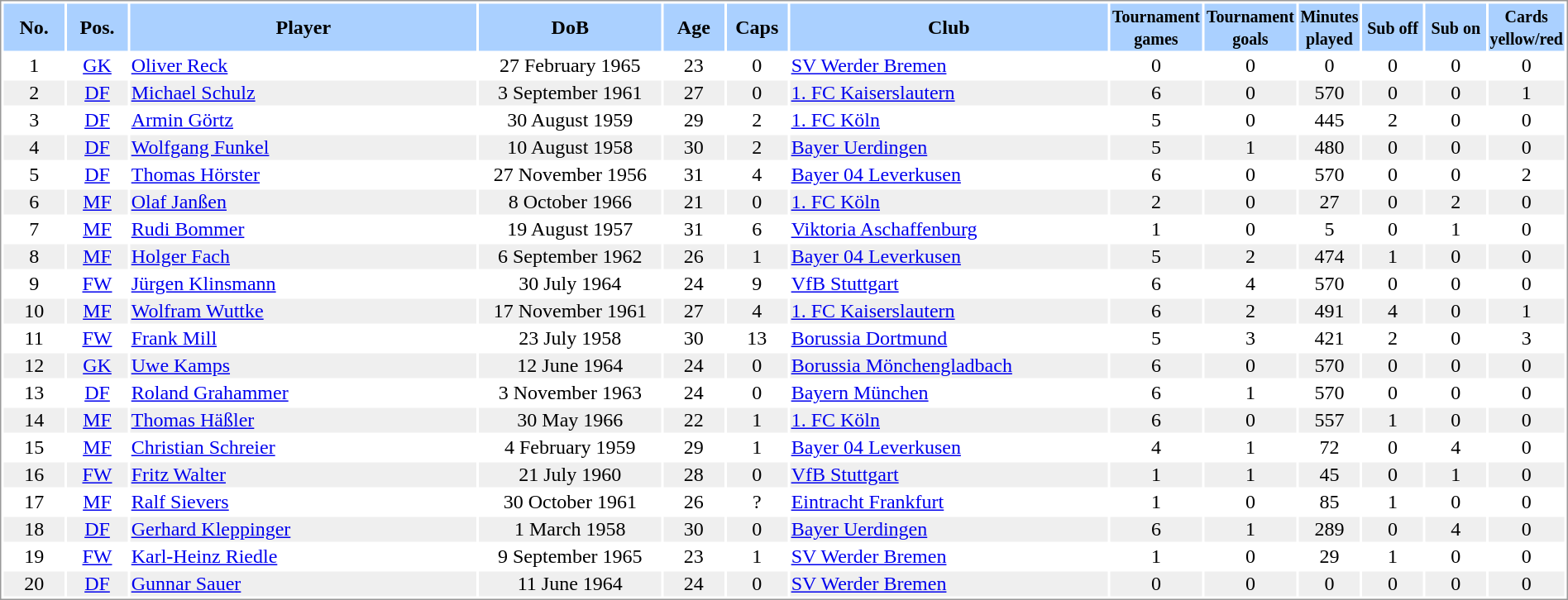<table border="0" width="100%" style="border: 1px solid #999; background-color:#FFFFFF; text-align:center">
<tr align="center" bgcolor="#AAD0FF">
<th width=4%>No.</th>
<th width=4%>Pos.</th>
<th width=23%>Player</th>
<th width=12%>DoB</th>
<th width=4%>Age</th>
<th width=4%>Caps</th>
<th width=21%>Club</th>
<th width=6%><small>Tournament<br>games</small></th>
<th width=6%><small>Tournament<br>goals</small></th>
<th width=4%><small>Minutes<br>played</small></th>
<th width=4%><small>Sub off</small></th>
<th width=4%><small>Sub on</small></th>
<th width=4%><small>Cards<br>yellow/red</small></th>
</tr>
<tr>
<td>1</td>
<td><a href='#'>GK</a></td>
<td align="left"><a href='#'>Oliver Reck</a></td>
<td>27 February 1965</td>
<td>23</td>
<td>0</td>
<td align="left"> <a href='#'>SV Werder Bremen</a></td>
<td>0</td>
<td>0</td>
<td>0</td>
<td>0</td>
<td>0</td>
<td>0</td>
</tr>
<tr bgcolor="#EFEFEF">
<td>2</td>
<td><a href='#'>DF</a></td>
<td align="left"><a href='#'>Michael Schulz</a></td>
<td>3 September 1961</td>
<td>27</td>
<td>0</td>
<td align="left"> <a href='#'>1. FC Kaiserslautern</a></td>
<td>6</td>
<td>0</td>
<td>570</td>
<td>0</td>
<td>0</td>
<td>1</td>
</tr>
<tr>
<td>3</td>
<td><a href='#'>DF</a></td>
<td align="left"><a href='#'>Armin Görtz</a></td>
<td>30 August 1959</td>
<td>29</td>
<td>2</td>
<td align="left"> <a href='#'>1. FC Köln</a></td>
<td>5</td>
<td>0</td>
<td>445</td>
<td>2</td>
<td>0</td>
<td>0</td>
</tr>
<tr bgcolor="#EFEFEF">
<td>4</td>
<td><a href='#'>DF</a></td>
<td align="left"><a href='#'>Wolfgang Funkel</a></td>
<td>10 August 1958</td>
<td>30</td>
<td>2</td>
<td align="left"> <a href='#'>Bayer Uerdingen</a></td>
<td>5</td>
<td>1</td>
<td>480</td>
<td>0</td>
<td>0</td>
<td>0</td>
</tr>
<tr>
<td>5</td>
<td><a href='#'>DF</a></td>
<td align="left"><a href='#'>Thomas Hörster</a></td>
<td>27 November 1956</td>
<td>31</td>
<td>4</td>
<td align="left"> <a href='#'>Bayer 04 Leverkusen</a></td>
<td>6</td>
<td>0</td>
<td>570</td>
<td>0</td>
<td>0</td>
<td>2</td>
</tr>
<tr bgcolor="#EFEFEF">
<td>6</td>
<td><a href='#'>MF</a></td>
<td align="left"><a href='#'>Olaf Janßen</a></td>
<td>8 October 1966</td>
<td>21</td>
<td>0</td>
<td align="left"> <a href='#'>1. FC Köln</a></td>
<td>2</td>
<td>0</td>
<td>27</td>
<td>0</td>
<td>2</td>
<td>0</td>
</tr>
<tr>
<td>7</td>
<td><a href='#'>MF</a></td>
<td align="left"><a href='#'>Rudi Bommer</a></td>
<td>19 August 1957</td>
<td>31</td>
<td>6</td>
<td align="left"> <a href='#'>Viktoria Aschaffenburg</a></td>
<td>1</td>
<td>0</td>
<td>5</td>
<td>0</td>
<td>1</td>
<td>0</td>
</tr>
<tr bgcolor="#EFEFEF">
<td>8</td>
<td><a href='#'>MF</a></td>
<td align="left"><a href='#'>Holger Fach</a></td>
<td>6 September 1962</td>
<td>26</td>
<td>1</td>
<td align="left"> <a href='#'>Bayer 04 Leverkusen</a></td>
<td>5</td>
<td>2</td>
<td>474</td>
<td>1</td>
<td>0</td>
<td>0</td>
</tr>
<tr>
<td>9</td>
<td><a href='#'>FW</a></td>
<td align="left"><a href='#'>Jürgen Klinsmann</a></td>
<td>30 July 1964</td>
<td>24</td>
<td>9</td>
<td align="left"> <a href='#'>VfB Stuttgart</a></td>
<td>6</td>
<td>4</td>
<td>570</td>
<td>0</td>
<td>0</td>
<td>0</td>
</tr>
<tr bgcolor="#EFEFEF">
<td>10</td>
<td><a href='#'>MF</a></td>
<td align="left"><a href='#'>Wolfram Wuttke</a></td>
<td>17 November 1961</td>
<td>27</td>
<td>4</td>
<td align="left"> <a href='#'>1. FC Kaiserslautern</a></td>
<td>6</td>
<td>2</td>
<td>491</td>
<td>4</td>
<td>0</td>
<td>1</td>
</tr>
<tr>
<td>11</td>
<td><a href='#'>FW</a></td>
<td align="left"><a href='#'>Frank Mill</a></td>
<td>23 July 1958</td>
<td>30</td>
<td>13</td>
<td align="left"> <a href='#'>Borussia Dortmund</a></td>
<td>5</td>
<td>3</td>
<td>421</td>
<td>2</td>
<td>0</td>
<td>3</td>
</tr>
<tr bgcolor="#EFEFEF">
<td>12</td>
<td><a href='#'>GK</a></td>
<td align="left"><a href='#'>Uwe Kamps</a></td>
<td>12 June 1964</td>
<td>24</td>
<td>0</td>
<td align="left"> <a href='#'>Borussia Mönchengladbach</a></td>
<td>6</td>
<td>0</td>
<td>570</td>
<td>0</td>
<td>0</td>
<td>0</td>
</tr>
<tr>
<td>13</td>
<td><a href='#'>DF</a></td>
<td align="left"><a href='#'>Roland Grahammer</a></td>
<td>3 November 1963</td>
<td>24</td>
<td>0</td>
<td align="left"> <a href='#'>Bayern München</a></td>
<td>6</td>
<td>1</td>
<td>570</td>
<td>0</td>
<td>0</td>
<td>0</td>
</tr>
<tr bgcolor="#EFEFEF">
<td>14</td>
<td><a href='#'>MF</a></td>
<td align="left"><a href='#'>Thomas Häßler</a></td>
<td>30 May 1966</td>
<td>22</td>
<td>1</td>
<td align="left"> <a href='#'>1. FC Köln</a></td>
<td>6</td>
<td>0</td>
<td>557</td>
<td>1</td>
<td>0</td>
<td>0</td>
</tr>
<tr>
<td>15</td>
<td><a href='#'>MF</a></td>
<td align="left"><a href='#'>Christian Schreier</a></td>
<td>4 February 1959</td>
<td>29</td>
<td>1</td>
<td align="left"> <a href='#'>Bayer 04 Leverkusen</a></td>
<td>4</td>
<td>1</td>
<td>72</td>
<td>0</td>
<td>4</td>
<td>0</td>
</tr>
<tr bgcolor="#EFEFEF">
<td>16</td>
<td><a href='#'>FW</a></td>
<td align="left"><a href='#'>Fritz Walter</a></td>
<td>21 July 1960</td>
<td>28</td>
<td>0</td>
<td align="left"> <a href='#'>VfB Stuttgart</a></td>
<td>1</td>
<td>1</td>
<td>45</td>
<td>0</td>
<td>1</td>
<td>0</td>
</tr>
<tr>
<td>17</td>
<td><a href='#'>MF</a></td>
<td align="left"><a href='#'>Ralf Sievers</a></td>
<td>30 October 1961</td>
<td>26</td>
<td>?</td>
<td align="left"> <a href='#'>Eintracht Frankfurt</a></td>
<td>1</td>
<td>0</td>
<td>85</td>
<td>1</td>
<td>0</td>
<td>0</td>
</tr>
<tr bgcolor="#EFEFEF">
<td>18</td>
<td><a href='#'>DF</a></td>
<td align="left"><a href='#'>Gerhard Kleppinger</a></td>
<td>1 March 1958</td>
<td>30</td>
<td>0</td>
<td align="left"> <a href='#'>Bayer Uerdingen</a></td>
<td>6</td>
<td>1</td>
<td>289</td>
<td>0</td>
<td>4</td>
<td>0</td>
</tr>
<tr>
<td>19</td>
<td><a href='#'>FW</a></td>
<td align="left"><a href='#'>Karl-Heinz Riedle</a></td>
<td>9 September 1965</td>
<td>23</td>
<td>1</td>
<td align="left"> <a href='#'>SV Werder Bremen</a></td>
<td>1</td>
<td>0</td>
<td>29</td>
<td>1</td>
<td>0</td>
<td>0</td>
</tr>
<tr bgcolor="#EFEFEF">
<td>20</td>
<td><a href='#'>DF</a></td>
<td align="left"><a href='#'>Gunnar Sauer</a></td>
<td>11 June 1964</td>
<td>24</td>
<td>0</td>
<td align="left"> <a href='#'>SV Werder Bremen</a></td>
<td>0</td>
<td>0</td>
<td>0</td>
<td>0</td>
<td>0</td>
<td>0</td>
</tr>
</table>
